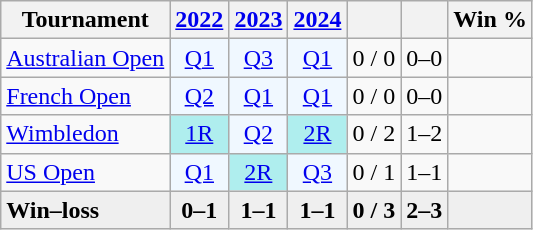<table class="wikitable nowrap" style=text-align:center>
<tr>
<th>Tournament</th>
<th><a href='#'>2022</a></th>
<th><a href='#'>2023</a></th>
<th><a href='#'>2024</a></th>
<th></th>
<th></th>
<th>Win %</th>
</tr>
<tr>
<td align=left><a href='#'>Australian Open</a></td>
<td bgcolor=f0f8ff><a href='#'>Q1</a></td>
<td bgcolor=f0f8ff><a href='#'>Q3</a></td>
<td bgcolor=f0f8ff><a href='#'>Q1</a></td>
<td>0 / 0</td>
<td>0–0</td>
<td></td>
</tr>
<tr>
<td align="left"><a href='#'>French Open</a></td>
<td bgcolor=f0f8ff><a href='#'>Q2</a></td>
<td bgcolor=f0f8ff><a href='#'>Q1</a></td>
<td bgcolor=f0f8ff><a href='#'>Q1</a></td>
<td>0 / 0</td>
<td>0–0</td>
<td></td>
</tr>
<tr>
<td align="left"><a href='#'>Wimbledon</a></td>
<td bgcolor="afeeee"><a href='#'>1R</a></td>
<td bgcolor=f0f8ff><a href='#'>Q2</a></td>
<td bgcolor="afeeee"><a href='#'>2R</a></td>
<td>0 / 2</td>
<td>1–2</td>
<td></td>
</tr>
<tr>
<td align="left"><a href='#'>US Open</a></td>
<td bgcolor="f0f8ff"><a href='#'>Q1</a></td>
<td bgcolor=afeeee><a href='#'>2R</a></td>
<td bgcolor="f0f8ff"><a href='#'>Q3</a></td>
<td>0 / 1</td>
<td>1–1</td>
<td></td>
</tr>
<tr style="background:#efefef;font-weight:bold">
<td style="text-align:left">Win–loss</td>
<td>0–1</td>
<td>1–1</td>
<td>1–1</td>
<td>0 / 3</td>
<td>2–3</td>
<td></td>
</tr>
</table>
